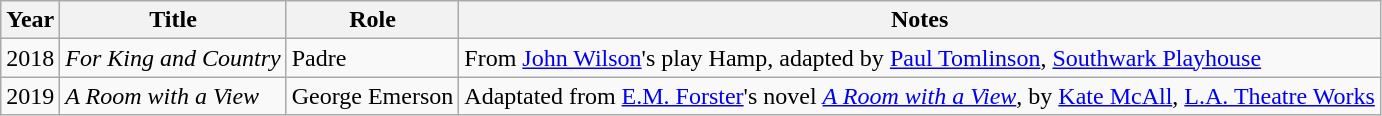<table class="wikitable">
<tr>
<th>Year</th>
<th>Title</th>
<th>Role</th>
<th>Notes</th>
</tr>
<tr>
<td>2018</td>
<td><em>For King and Country</em></td>
<td>Padre</td>
<td>From <a href='#'>John Wilson</a>'s play Hamp, adapted by <a href='#'>Paul Tomlinson</a>, <a href='#'>Southwark Playhouse</a></td>
</tr>
<tr>
<td>2019</td>
<td><em>A Room with a View</em></td>
<td>George Emerson</td>
<td>Adaptated from <a href='#'>E.M. Forster</a>'s novel <em><a href='#'>A Room with a View</a></em>, by <a href='#'>Kate McAll</a>, <a href='#'>L.A. Theatre Works</a></td>
</tr>
</table>
